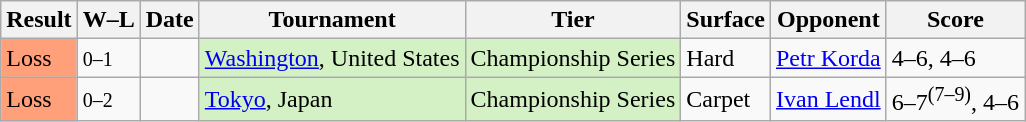<table class="sortable wikitable">
<tr>
<th>Result</th>
<th class="unsortable">W–L</th>
<th>Date</th>
<th>Tournament</th>
<th>Tier</th>
<th>Surface</th>
<th>Opponent</th>
<th class="unsortable">Score</th>
</tr>
<tr>
<td style="background:#ffa07a;">Loss</td>
<td><small>0–1</small></td>
<td><a href='#'></a></td>
<td style="background:#d4f1c5;"><a href='#'>Washington</a>, United States</td>
<td style="background:#d4f1c5;">Championship Series</td>
<td>Hard</td>
<td> <a href='#'>Petr Korda</a></td>
<td>4–6, 4–6</td>
</tr>
<tr>
<td style="background:#ffa07a;">Loss</td>
<td><small>0–2</small></td>
<td><a href='#'></a></td>
<td style="background:#d4f1c5;"><a href='#'>Tokyo</a>, Japan</td>
<td style="background:#d4f1c5;">Championship Series</td>
<td>Carpet</td>
<td> <a href='#'>Ivan Lendl</a></td>
<td>6–7<sup>(7–9)</sup>, 4–6</td>
</tr>
</table>
